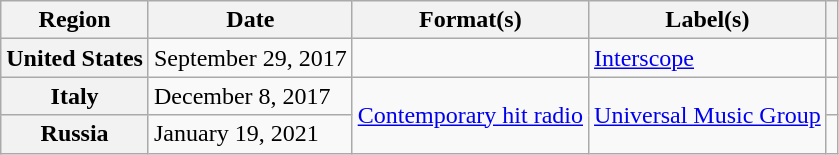<table class="wikitable plainrowheaders">
<tr>
<th scope="col">Region</th>
<th scope="col">Date</th>
<th scope="col">Format(s)</th>
<th scope="col">Label(s)</th>
<th scope="col"></th>
</tr>
<tr>
<th scope="row">United States</th>
<td>September 29, 2017</td>
<td></td>
<td><a href='#'>Interscope</a></td>
<td style="text-align:center;"></td>
</tr>
<tr>
<th scope="row">Italy</th>
<td>December 8, 2017</td>
<td rowspan="2"><a href='#'>Contemporary hit radio</a></td>
<td rowspan="2"><a href='#'>Universal Music Group</a></td>
<td style="text-align:center;"></td>
</tr>
<tr>
<th scope="row">Russia</th>
<td>January 19, 2021</td>
<td style="text-align:center;"></td>
</tr>
</table>
